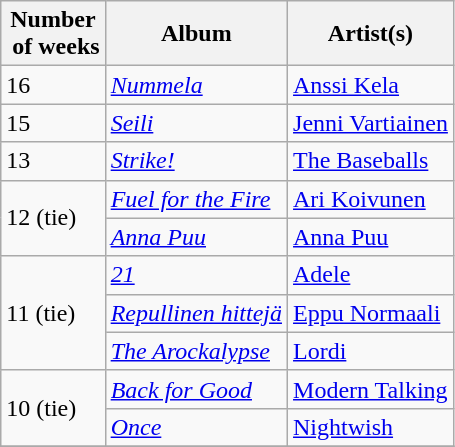<table class="wikitable sortable">
<tr>
<th style="width:30px;">Number<br> of weeks</th>
<th>Album</th>
<th>Artist(s)</th>
</tr>
<tr>
<td>16</td>
<td><em><a href='#'>Nummela</a></em></td>
<td><a href='#'>Anssi Kela</a></td>
</tr>
<tr>
<td>15</td>
<td><em><a href='#'>Seili</a></em></td>
<td><a href='#'>Jenni Vartiainen</a></td>
</tr>
<tr>
<td>13</td>
<td><em><a href='#'>Strike!</a></em></td>
<td><a href='#'>The Baseballs</a></td>
</tr>
<tr>
<td rowspan="2">12 (tie)</td>
<td><em><a href='#'>Fuel for the Fire</a></em></td>
<td><a href='#'>Ari Koivunen</a></td>
</tr>
<tr>
<td><em><a href='#'>Anna Puu</a></em></td>
<td><a href='#'>Anna Puu</a></td>
</tr>
<tr>
<td rowspan="3">11 (tie)</td>
<td><em><a href='#'>21</a></em></td>
<td><a href='#'>Adele</a></td>
</tr>
<tr>
<td><em><a href='#'>Repullinen hittejä</a></em></td>
<td><a href='#'>Eppu Normaali</a></td>
</tr>
<tr>
<td><em><a href='#'>The Arockalypse</a></em></td>
<td><a href='#'>Lordi</a></td>
</tr>
<tr>
<td rowspan="2">10 (tie)</td>
<td><em><a href='#'>Back for Good</a></em></td>
<td><a href='#'>Modern Talking</a></td>
</tr>
<tr>
<td><em><a href='#'>Once</a></em></td>
<td><a href='#'>Nightwish</a></td>
</tr>
<tr>
</tr>
</table>
